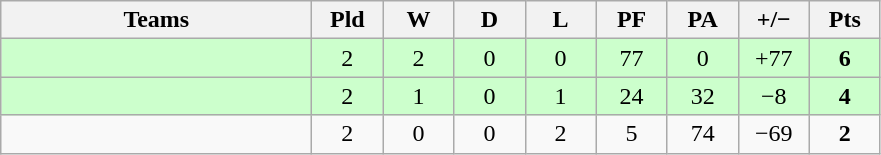<table class="wikitable" style="text-align: center;">
<tr>
<th width="200">Teams</th>
<th width="40">Pld</th>
<th width="40">W</th>
<th width="40">D</th>
<th width="40">L</th>
<th width="40">PF</th>
<th width="40">PA</th>
<th width="40">+/−</th>
<th width="40">Pts</th>
</tr>
<tr bgcolor=ccffcc>
<td align=left></td>
<td>2</td>
<td>2</td>
<td>0</td>
<td>0</td>
<td>77</td>
<td>0</td>
<td>+77</td>
<td><strong>6</strong></td>
</tr>
<tr bgcolor=ccffcc>
<td align=left></td>
<td>2</td>
<td>1</td>
<td>0</td>
<td>1</td>
<td>24</td>
<td>32</td>
<td>−8</td>
<td><strong>4</strong></td>
</tr>
<tr>
<td align=left></td>
<td>2</td>
<td>0</td>
<td>0</td>
<td>2</td>
<td>5</td>
<td>74</td>
<td>−69</td>
<td><strong>2</strong></td>
</tr>
</table>
